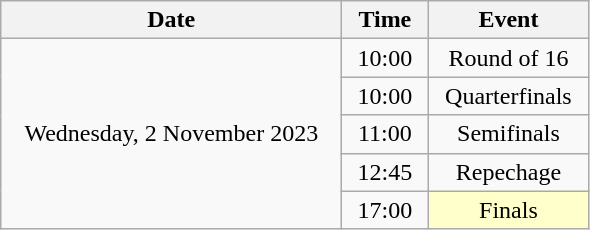<table class = "wikitable" style="text-align:center;">
<tr>
<th width=220>Date</th>
<th width=50>Time</th>
<th width=100>Event</th>
</tr>
<tr>
<td rowspan=5>Wednesday, 2 November 2023</td>
<td>10:00</td>
<td>Round of 16</td>
</tr>
<tr>
<td>10:00</td>
<td>Quarterfinals</td>
</tr>
<tr>
<td>11:00</td>
<td>Semifinals</td>
</tr>
<tr>
<td>12:45</td>
<td>Repechage</td>
</tr>
<tr>
<td>17:00</td>
<td bgcolor=ffffcc>Finals</td>
</tr>
</table>
